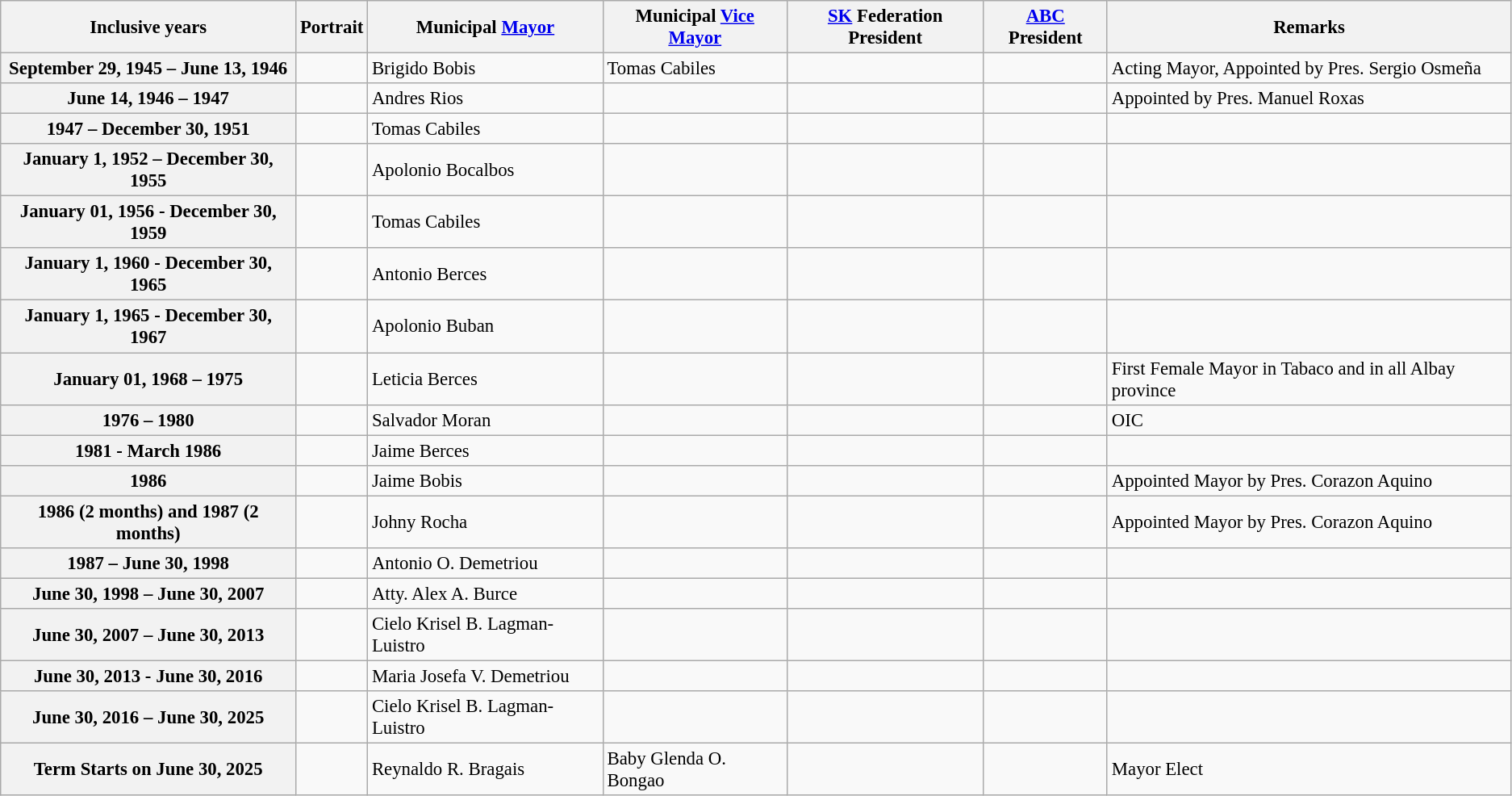<table class="wikitable collapsible autocollapse" style="font-size:95%">
<tr>
<th scope="col">Inclusive years</th>
<th scope="col">Portrait</th>
<th scope="col">Municipal <a href='#'>Mayor</a></th>
<th scope="col">Municipal <a href='#'>Vice Mayor</a></th>
<th scope="col"><a href='#'>SK</a> Federation President</th>
<th scope="col"><a href='#'>ABC</a> President</th>
<th scope="col">Remarks</th>
</tr>
<tr>
<th scope="row">September 29, 1945 – June 13, 1946</th>
<td></td>
<td>Brigido Bobis</td>
<td>Tomas Cabiles </td>
<td></td>
<td></td>
<td>Acting Mayor, Appointed by Pres. Sergio Osmeña</td>
</tr>
<tr>
<th scope="row">June 14, 1946 –  1947</th>
<td></td>
<td>Andres Rios</td>
<td></td>
<td></td>
<td></td>
<td>Appointed by Pres. Manuel Roxas</td>
</tr>
<tr>
<th scope="row">1947 – December 30, 1951</th>
<td></td>
<td>Tomas Cabiles</td>
<td></td>
<td></td>
<td></td>
<td></td>
</tr>
<tr>
<th scope="row">January 1, 1952 – December 30, 1955</th>
<td></td>
<td>Apolonio Bocalbos</td>
<td></td>
<td></td>
<td></td>
<td></td>
</tr>
<tr>
<th scope="row">January 01, 1956 - December 30, 1959</th>
<td></td>
<td>Tomas Cabiles</td>
<td></td>
<td></td>
<td></td>
<td></td>
</tr>
<tr>
<th scope="row">January 1, 1960 - December 30, 1965</th>
<td></td>
<td>Antonio Berces</td>
<td></td>
<td></td>
<td></td>
<td></td>
</tr>
<tr>
<th scope="row">January 1, 1965 - December 30, 1967</th>
<td></td>
<td>Apolonio Buban</td>
<td></td>
<td></td>
<td></td>
<td></td>
</tr>
<tr>
<th scope="row">January 01, 1968 – 1975</th>
<td></td>
<td>Leticia Berces</td>
<td></td>
<td></td>
<td></td>
<td>First Female Mayor in Tabaco and in all Albay province</td>
</tr>
<tr>
<th scope="row">1976 – 1980</th>
<td></td>
<td>Salvador Moran</td>
<td></td>
<td></td>
<td></td>
<td>OIC</td>
</tr>
<tr>
<th scope="row">1981 - March 1986</th>
<td></td>
<td>Jaime Berces</td>
<td></td>
<td></td>
<td></td>
<td></td>
</tr>
<tr>
<th scope="row">1986</th>
<td></td>
<td>Jaime Bobis</td>
<td></td>
<td></td>
<td></td>
<td>Appointed Mayor by Pres. Corazon Aquino</td>
</tr>
<tr>
<th scope="row">1986 (2 months) and 1987 (2 months)</th>
<td></td>
<td>Johny Rocha</td>
<td></td>
<td></td>
<td></td>
<td>Appointed Mayor by Pres. Corazon Aquino</td>
</tr>
<tr>
<th scope="row">1987 – June 30, 1998</th>
<td></td>
<td>Antonio O. Demetriou</td>
<td></td>
<td></td>
<td></td>
<td></td>
</tr>
<tr>
<th scope="row">June 30, 1998 – June 30, 2007</th>
<td></td>
<td>Atty. Alex A. Burce</td>
<td></td>
<td></td>
<td></td>
<td></td>
</tr>
<tr>
<th scope="row">June 30, 2007 – June 30, 2013</th>
<td></td>
<td>Cielo Krisel B. Lagman-Luistro</td>
<td></td>
<td></td>
<td></td>
<td></td>
</tr>
<tr>
<th scope="row">June 30, 2013 - June 30, 2016</th>
<td></td>
<td>Maria Josefa V. Demetriou</td>
<td></td>
<td></td>
<td></td>
<td></td>
</tr>
<tr>
<th scope="row">June 30, 2016 – June 30, 2025</th>
<td></td>
<td>Cielo Krisel B. Lagman-Luistro</td>
<td></td>
<td></td>
<td></td>
<td></td>
</tr>
<tr>
<th scope="row">Term Starts on June 30, 2025</th>
<td></td>
<td>Reynaldo R. Bragais</td>
<td>Baby Glenda O. Bongao</td>
<td></td>
<td></td>
<td>Mayor Elect</td>
</tr>
</table>
